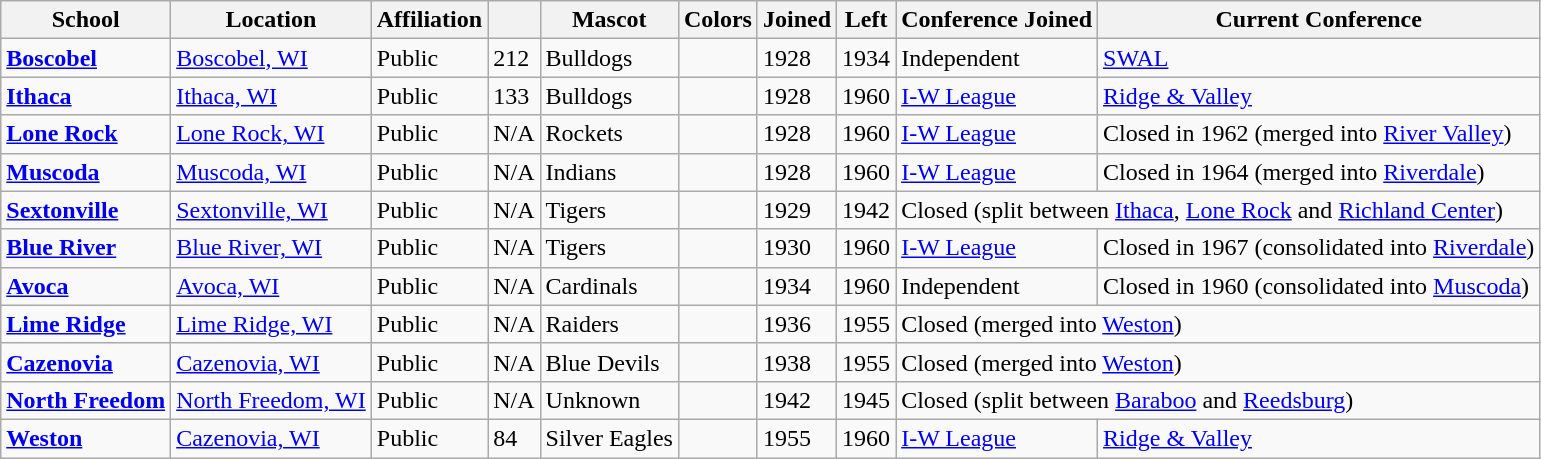<table class="wikitable sortable">
<tr>
<th>School</th>
<th>Location</th>
<th>Affiliation</th>
<th></th>
<th>Mascot</th>
<th>Colors</th>
<th>Joined</th>
<th>Left</th>
<th>Conference Joined</th>
<th>Current Conference</th>
</tr>
<tr>
<td><a href='#'><strong>Boscobel</strong></a></td>
<td><a href='#'>Boscobel, WI</a></td>
<td>Public</td>
<td>212</td>
<td>Bulldogs</td>
<td> </td>
<td>1928</td>
<td>1934</td>
<td>Independent</td>
<td><a href='#'>SWAL</a></td>
</tr>
<tr>
<td><a href='#'><strong>Ithaca</strong></a></td>
<td><a href='#'>Ithaca, WI</a></td>
<td>Public</td>
<td>133</td>
<td>Bulldogs</td>
<td> </td>
<td>1928</td>
<td>1960</td>
<td><a href='#'>I-W League</a></td>
<td><a href='#'>Ridge & Valley</a></td>
</tr>
<tr>
<td><a href='#'><strong>Lone Rock</strong></a></td>
<td><a href='#'>Lone Rock, WI</a></td>
<td>Public</td>
<td>N/A</td>
<td>Rockets</td>
<td> </td>
<td>1928</td>
<td>1960</td>
<td><a href='#'>I-W League</a></td>
<td>Closed in 1962 (merged into <a href='#'>River Valley</a>)</td>
</tr>
<tr>
<td><a href='#'><strong>Muscoda</strong></a></td>
<td><a href='#'>Muscoda, WI</a></td>
<td>Public</td>
<td>N/A</td>
<td>Indians</td>
<td> </td>
<td>1928</td>
<td>1960</td>
<td><a href='#'>I-W League</a></td>
<td>Closed in 1964 (merged into <a href='#'>Riverdale</a>)</td>
</tr>
<tr>
<td><a href='#'><strong>Sextonville</strong></a></td>
<td><a href='#'>Sextonville, WI</a></td>
<td>Public</td>
<td>N/A</td>
<td>Tigers</td>
<td> </td>
<td>1929</td>
<td>1942</td>
<td colspan="2">Closed (split between <a href='#'>Ithaca</a>, <a href='#'>Lone Rock</a> and <a href='#'>Richland Center</a>)</td>
</tr>
<tr>
<td><a href='#'><strong>Blue River</strong></a></td>
<td><a href='#'>Blue River, WI</a></td>
<td>Public</td>
<td>N/A</td>
<td>Tigers</td>
<td> </td>
<td>1930</td>
<td>1960</td>
<td><a href='#'>I-W League</a></td>
<td>Closed in 1967 (consolidated into <a href='#'>Riverdale</a>)</td>
</tr>
<tr>
<td><a href='#'><strong>Avoca</strong></a></td>
<td><a href='#'>Avoca, WI</a></td>
<td>Public</td>
<td>N/A</td>
<td>Cardinals</td>
<td> </td>
<td>1934</td>
<td>1960</td>
<td>Independent</td>
<td>Closed in 1960 (consolidated into <a href='#'>Muscoda</a>)</td>
</tr>
<tr>
<td><a href='#'><strong>Lime Ridge</strong></a></td>
<td><a href='#'>Lime Ridge, WI</a></td>
<td>Public</td>
<td>N/A</td>
<td>Raiders</td>
<td> </td>
<td>1936</td>
<td>1955</td>
<td colspan="2">Closed (merged into <a href='#'>Weston</a>)</td>
</tr>
<tr>
<td><a href='#'><strong>Cazenovia</strong></a></td>
<td><a href='#'>Cazenovia, WI</a></td>
<td>Public</td>
<td>N/A</td>
<td>Blue Devils</td>
<td> </td>
<td>1938</td>
<td>1955</td>
<td colspan="2">Closed (merged into <a href='#'>Weston</a>)</td>
</tr>
<tr>
<td><a href='#'><strong>North Freedom</strong></a></td>
<td><a href='#'>North Freedom, WI</a></td>
<td>Public</td>
<td>N/A</td>
<td>Unknown</td>
<td> </td>
<td>1942</td>
<td>1945</td>
<td colspan="2">Closed (split between <a href='#'>Baraboo</a> and <a href='#'>Reedsburg</a>)</td>
</tr>
<tr>
<td><a href='#'><strong>Weston</strong></a></td>
<td><a href='#'>Cazenovia, WI</a></td>
<td>Public</td>
<td>84</td>
<td>Silver Eagles</td>
<td> </td>
<td>1955</td>
<td>1960</td>
<td><a href='#'>I-W League</a></td>
<td><a href='#'>Ridge & Valley</a></td>
</tr>
</table>
